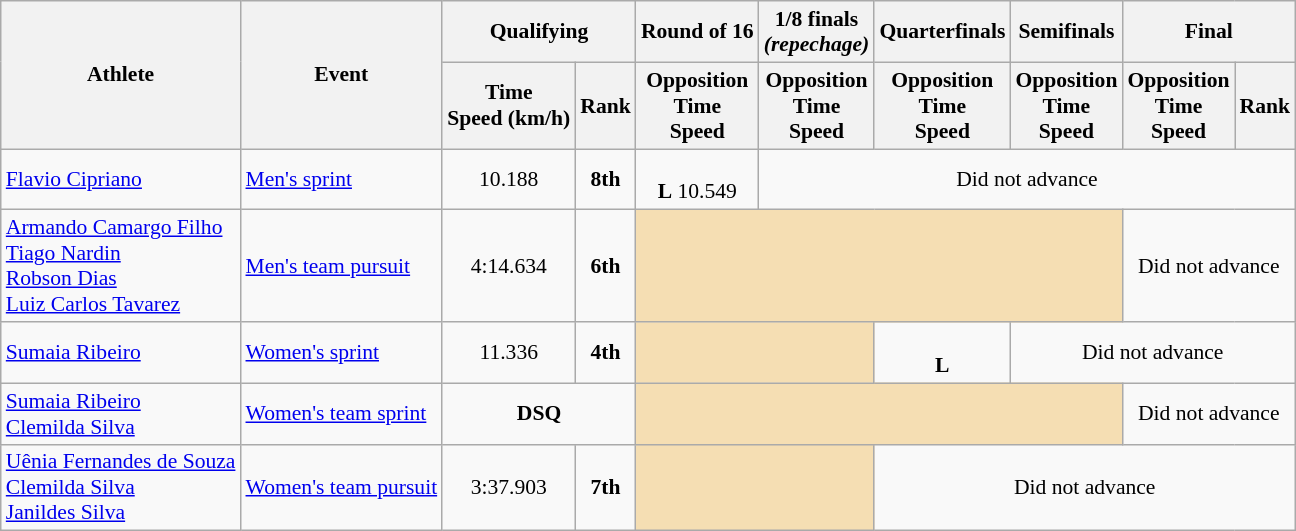<table class="wikitable" style="font-size:90%">
<tr>
<th rowspan=2>Athlete</th>
<th rowspan=2>Event</th>
<th colspan=2>Qualifying</th>
<th>Round of 16</th>
<th>1/8 finals<br><em>(repechage)</em></th>
<th>Quarterfinals</th>
<th>Semifinals</th>
<th colspan=2>Final</th>
</tr>
<tr>
<th>Time<br>Speed (km/h)</th>
<th>Rank</th>
<th>Opposition<br>Time<br>Speed</th>
<th>Opposition<br>Time<br>Speed</th>
<th>Opposition<br>Time<br>Speed</th>
<th>Opposition<br>Time<br>Speed</th>
<th>Opposition<br>Time<br>Speed</th>
<th>Rank</th>
</tr>
<tr>
<td><a href='#'>Flavio Cipriano</a></td>
<td><a href='#'>Men's sprint</a></td>
<td align=center>10.188</td>
<td align=center><strong>8th</strong></td>
<td align=center><br><strong>L</strong> 10.549</td>
<td align="center" colspan="7">Did not advance</td>
</tr>
<tr>
<td><a href='#'>Armando Camargo Filho</a><br><a href='#'>Tiago Nardin</a><br><a href='#'>Robson Dias</a><br><a href='#'>Luiz Carlos Tavarez</a></td>
<td><a href='#'>Men's team pursuit</a></td>
<td align=center>4:14.634</td>
<td align=center><strong>6th</strong></td>
<td colspan=4 bgcolor=wheat></td>
<td align="center" colspan="7">Did not advance</td>
</tr>
<tr>
<td><a href='#'>Sumaia Ribeiro</a></td>
<td><a href='#'>Women's sprint</a></td>
<td align=center>11.336</td>
<td align=center><strong>4th</strong></td>
<td bgcolor=wheat colspan=2></td>
<td align=center><br><strong>L</strong></td>
<td align="center" colspan="7">Did not advance</td>
</tr>
<tr>
<td><a href='#'>Sumaia Ribeiro</a><br><a href='#'>Clemilda Silva</a></td>
<td><a href='#'>Women's team sprint</a></td>
<td align=center colspan=2><strong>DSQ</strong></td>
<td colspan=4 bgcolor=wheat></td>
<td align="center" colspan="7">Did not advance</td>
</tr>
<tr>
<td><a href='#'>Uênia Fernandes de Souza</a><br><a href='#'>Clemilda Silva</a><br><a href='#'>Janildes Silva</a></td>
<td><a href='#'>Women's team pursuit</a></td>
<td align=center>3:37.903</td>
<td align=center><strong>7th</strong></td>
<td colspan=2 bgcolor=wheat></td>
<td align="center" colspan="7">Did not advance</td>
</tr>
</table>
